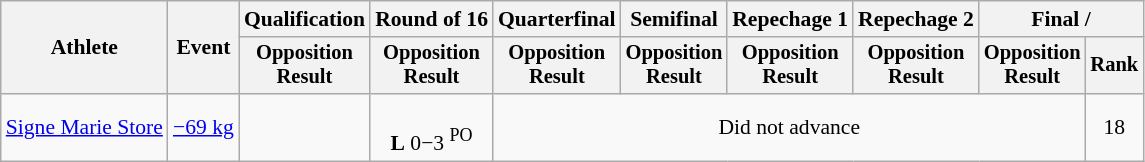<table class="wikitable" style="font-size:90%">
<tr>
<th rowspan=2>Athlete</th>
<th rowspan=2>Event</th>
<th>Qualification</th>
<th>Round of 16</th>
<th>Quarterfinal</th>
<th>Semifinal</th>
<th>Repechage 1</th>
<th>Repechage 2</th>
<th colspan=2>Final / </th>
</tr>
<tr style="font-size: 95%">
<th>Opposition<br>Result</th>
<th>Opposition<br>Result</th>
<th>Opposition<br>Result</th>
<th>Opposition<br>Result</th>
<th>Opposition<br>Result</th>
<th>Opposition<br>Result</th>
<th>Opposition<br>Result</th>
<th>Rank</th>
</tr>
<tr align=center>
<td align=left><a href='#'>Signe Marie Store</a></td>
<td align=left><a href='#'>−69 kg</a></td>
<td></td>
<td><br><strong>L</strong> 0−3 <sup>PO</sup></td>
<td colspan=5>Did not advance</td>
<td>18</td>
</tr>
</table>
